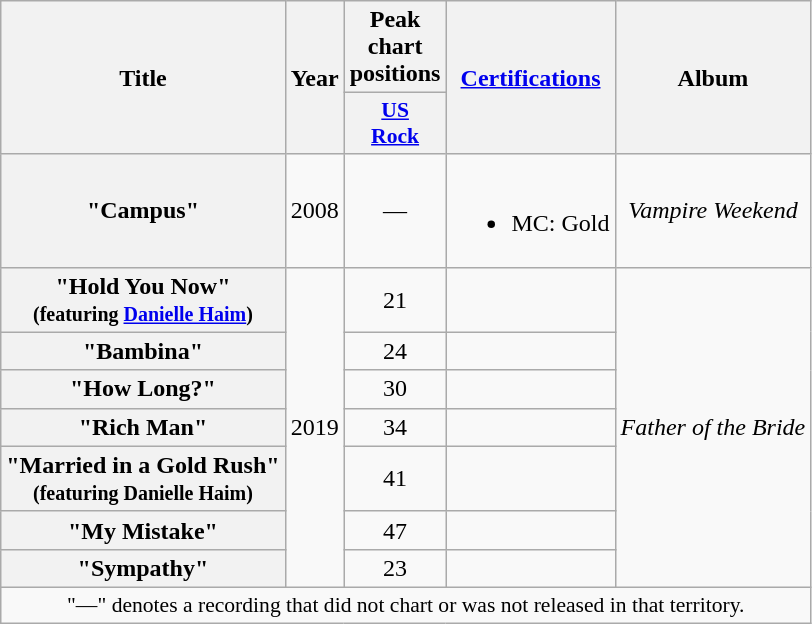<table class="wikitable plainrowheaders" style="text-align:center;" border="1">
<tr>
<th scope="col" rowspan="2">Title</th>
<th scope="col" rowspan="2">Year</th>
<th scope="col" colspan="1">Peak chart positions</th>
<th scope="col" rowspan="2"><a href='#'>Certifications</a></th>
<th scope="col" rowspan="2">Album</th>
</tr>
<tr>
<th scope="col" style="width:2.5em;font-size:90%;"><a href='#'>US<br>Rock</a><br></th>
</tr>
<tr>
<th scope="row">"Campus"</th>
<td>2008</td>
<td>—</td>
<td><br><ul><li>MC: Gold</li></ul></td>
<td><em>Vampire Weekend</em></td>
</tr>
<tr>
<th scope="row">"Hold You Now"<br><small>(featuring <a href='#'>Danielle Haim</a>)</small></th>
<td rowspan="7">2019</td>
<td>21</td>
<td></td>
<td rowspan="7"><em>Father of the Bride</em></td>
</tr>
<tr>
<th scope="row">"Bambina"</th>
<td>24</td>
<td></td>
</tr>
<tr>
<th scope="row">"How Long?"</th>
<td>30</td>
<td></td>
</tr>
<tr>
<th scope="row">"Rich Man"</th>
<td>34</td>
<td></td>
</tr>
<tr>
<th scope="row">"Married in a Gold Rush"<br><small>(featuring Danielle Haim)</small></th>
<td>41</td>
<td></td>
</tr>
<tr>
<th scope="row">"My Mistake"</th>
<td>47</td>
<td></td>
</tr>
<tr>
<th scope="row">"Sympathy"</th>
<td>23</td>
<td></td>
</tr>
<tr>
<td colspan="10" style="font-size:90%">"—" denotes a recording that did not chart or was not released in that territory.</td>
</tr>
</table>
